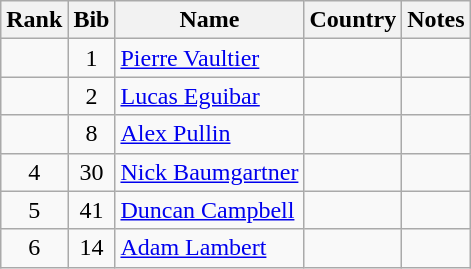<table class="wikitable" style="text-align:center;">
<tr>
<th>Rank</th>
<th>Bib</th>
<th>Name</th>
<th>Country</th>
<th>Notes</th>
</tr>
<tr>
<td></td>
<td>1</td>
<td align=left><a href='#'>Pierre Vaultier</a></td>
<td align=left></td>
<td></td>
</tr>
<tr>
<td></td>
<td>2</td>
<td align=left><a href='#'>Lucas Eguibar</a></td>
<td align=left></td>
<td></td>
</tr>
<tr>
<td></td>
<td>8</td>
<td align=left><a href='#'>Alex Pullin</a></td>
<td align=left></td>
<td></td>
</tr>
<tr>
<td>4</td>
<td>30</td>
<td align=left><a href='#'>Nick Baumgartner</a></td>
<td align=left></td>
<td></td>
</tr>
<tr>
<td>5</td>
<td>41</td>
<td align=left><a href='#'>Duncan Campbell</a></td>
<td align=left></td>
<td></td>
</tr>
<tr>
<td>6</td>
<td>14</td>
<td align=left><a href='#'>Adam Lambert</a></td>
<td align=left></td>
<td></td>
</tr>
</table>
